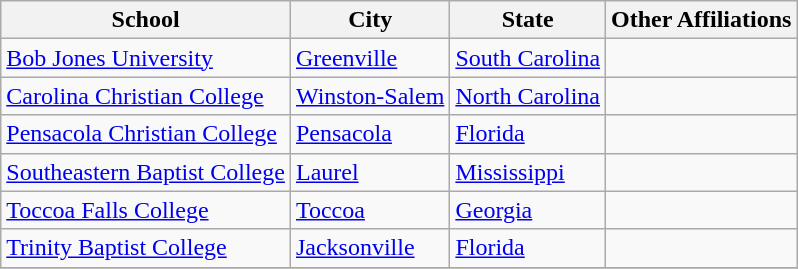<table class="wikitable sortable">
<tr>
<th>School</th>
<th>City</th>
<th>State</th>
<th>Other Affiliations</th>
</tr>
<tr>
<td><a href='#'>Bob Jones University</a></td>
<td><a href='#'>Greenville</a></td>
<td><a href='#'>South Carolina</a></td>
<td></td>
</tr>
<tr>
<td><a href='#'>Carolina Christian College</a></td>
<td><a href='#'>Winston-Salem</a></td>
<td><a href='#'>North Carolina</a></td>
<td></td>
</tr>
<tr>
<td><a href='#'>Pensacola Christian College</a></td>
<td><a href='#'>Pensacola</a></td>
<td><a href='#'>Florida</a></td>
<td></td>
</tr>
<tr>
<td><a href='#'>Southeastern Baptist College</a></td>
<td><a href='#'>Laurel</a></td>
<td><a href='#'>Mississippi</a></td>
<td></td>
</tr>
<tr>
<td><a href='#'>Toccoa Falls College</a></td>
<td><a href='#'>Toccoa</a></td>
<td><a href='#'>Georgia</a></td>
<td></td>
</tr>
<tr>
<td><a href='#'>Trinity Baptist College</a></td>
<td><a href='#'>Jacksonville</a></td>
<td><a href='#'>Florida</a></td>
<td></td>
</tr>
<tr>
</tr>
</table>
